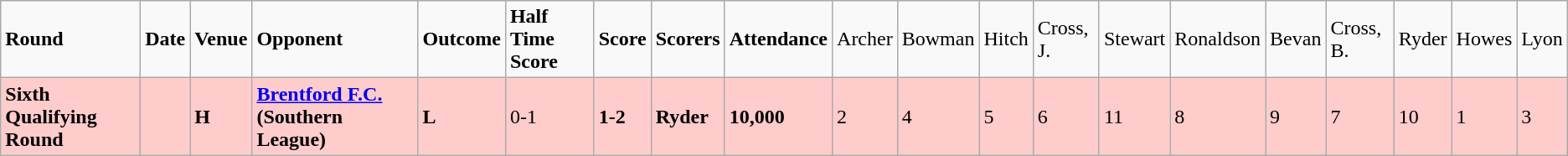<table class="wikitable">
<tr>
<td><strong>Round</strong></td>
<td><strong>Date</strong></td>
<td><strong>Venue</strong></td>
<td><strong>Opponent</strong></td>
<td><strong>Outcome</strong></td>
<td><strong>Half Time Score</strong></td>
<td><strong>Score</strong></td>
<td><strong>Scorers</strong></td>
<td><strong>Attendance</strong></td>
<td>Archer</td>
<td>Bowman</td>
<td>Hitch</td>
<td>Cross, J.</td>
<td>Stewart</td>
<td>Ronaldson</td>
<td>Bevan</td>
<td>Cross, B.</td>
<td>Ryder</td>
<td>Howes</td>
<td>Lyon</td>
</tr>
<tr bgcolor="#FFCCCC">
<td><strong>Sixth Qualifying Round</strong></td>
<td></td>
<td><strong>H</strong></td>
<td><a href='#'><strong>Brentford F.C.</strong></a> <strong>(Southern League)</strong></td>
<td><strong>L</strong></td>
<td>0-1</td>
<td><strong>1-2</strong></td>
<td><strong>Ryder</strong></td>
<td><strong>10,000</strong></td>
<td>2</td>
<td>4</td>
<td>5</td>
<td>6</td>
<td>11</td>
<td>8</td>
<td>9</td>
<td>7</td>
<td>10</td>
<td>1</td>
<td>3</td>
</tr>
</table>
